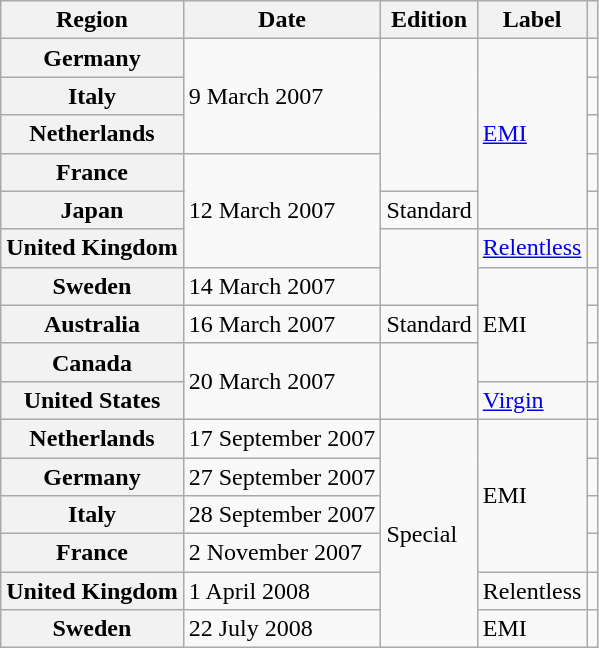<table class="wikitable plainrowheaders">
<tr>
<th scope="col">Region</th>
<th scope="col">Date</th>
<th scope="col">Edition</th>
<th scope="col">Label</th>
<th scope="col"></th>
</tr>
<tr>
<th scope="row">Germany</th>
<td rowspan="3">9 March 2007</td>
<td rowspan="4"></td>
<td rowspan="5"><a href='#'>EMI</a></td>
<td align="center"></td>
</tr>
<tr>
<th scope="row">Italy</th>
<td align="center"></td>
</tr>
<tr>
<th scope="row">Netherlands</th>
<td align="center"></td>
</tr>
<tr>
<th scope="row">France</th>
<td rowspan="3">12 March 2007</td>
<td align="center"></td>
</tr>
<tr>
<th scope="row">Japan</th>
<td>Standard</td>
<td align="center"></td>
</tr>
<tr>
<th scope="row">United Kingdom</th>
<td rowspan="2"></td>
<td><a href='#'>Relentless</a></td>
<td align="center"></td>
</tr>
<tr>
<th scope="row">Sweden</th>
<td>14 March 2007</td>
<td rowspan="3">EMI</td>
<td align="center"></td>
</tr>
<tr>
<th scope="row">Australia</th>
<td>16 March 2007</td>
<td>Standard</td>
<td align="center"></td>
</tr>
<tr>
<th scope="row">Canada</th>
<td rowspan="2">20 March 2007</td>
<td rowspan="2"></td>
<td align="center"></td>
</tr>
<tr>
<th scope="row">United States</th>
<td><a href='#'>Virgin</a></td>
<td align="center"></td>
</tr>
<tr>
<th scope="row">Netherlands</th>
<td>17 September 2007</td>
<td rowspan="6">Special</td>
<td rowspan="4">EMI</td>
<td align="center"></td>
</tr>
<tr>
<th scope="row">Germany</th>
<td>27 September 2007</td>
<td align="center"></td>
</tr>
<tr>
<th scope="row">Italy</th>
<td>28 September 2007</td>
<td align="center"></td>
</tr>
<tr>
<th scope="row">France</th>
<td>2 November 2007</td>
<td align="center"></td>
</tr>
<tr>
<th scope="row">United Kingdom</th>
<td>1 April 2008</td>
<td>Relentless</td>
<td align="center"></td>
</tr>
<tr>
<th scope="row">Sweden</th>
<td>22 July 2008</td>
<td>EMI</td>
<td align="center"></td>
</tr>
</table>
